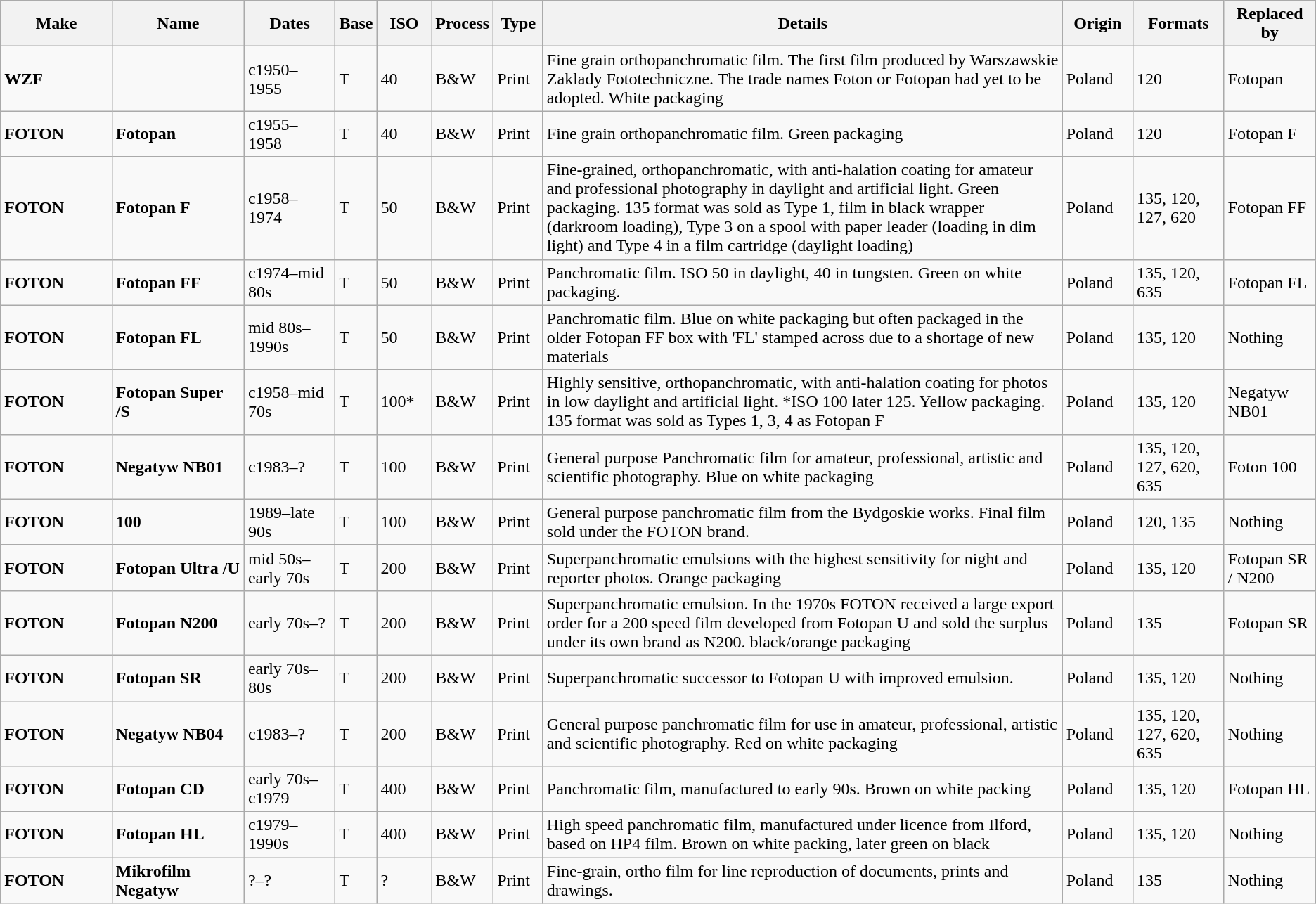<table class="wikitable">
<tr>
<th scope="col" style="width: 100px;">Make</th>
<th scope="col" style="width: 120px;">Name</th>
<th scope="col" style="width: 80px;">Dates</th>
<th scope="col" style="width: 30px;">Base</th>
<th scope="col" style="width: 45px;">ISO</th>
<th scope="col" style="width: 40px;">Process</th>
<th scope="col" style="width: 40px;">Type</th>
<th scope="col" style="width: 500px;">Details</th>
<th scope="col" style="width: 60px;">Origin</th>
<th scope="col" style="width: 80px;">Formats</th>
<th scope="col" style="width: 80px;">Replaced by</th>
</tr>
<tr>
<td><strong>WZF</strong></td>
<td></td>
<td>c1950–1955</td>
<td>T</td>
<td>40</td>
<td>B&W</td>
<td>Print</td>
<td>Fine grain orthopanchromatic film. The first film produced by Warszawskie Zaklady Fototechniczne. The trade names Foton or Fotopan had yet to be adopted. White packaging</td>
<td>Poland</td>
<td>120</td>
<td>Fotopan</td>
</tr>
<tr>
<td><strong>FOTON</strong></td>
<td><strong>Fotopan</strong></td>
<td>c1955–1958</td>
<td>T</td>
<td>40</td>
<td>B&W</td>
<td>Print</td>
<td>Fine grain orthopanchromatic film. Green packaging</td>
<td>Poland</td>
<td>120</td>
<td>Fotopan F</td>
</tr>
<tr>
<td><strong>FOTON</strong></td>
<td><strong>Fotopan F</strong></td>
<td>c1958–1974</td>
<td>T</td>
<td>50</td>
<td>B&W</td>
<td>Print</td>
<td>Fine-grained, orthopanchromatic, with anti-halation coating for amateur and professional photography in daylight and artificial light. Green packaging. 135 format was sold as Type 1, film in black wrapper (darkroom loading), Type 3 on a spool with paper leader (loading in dim light) and Type 4 in a film cartridge (daylight loading)</td>
<td>Poland</td>
<td>135, 120, 127, 620</td>
<td>Fotopan FF</td>
</tr>
<tr>
<td><strong>FOTON</strong></td>
<td><strong>Fotopan FF</strong></td>
<td>c1974–mid 80s</td>
<td>T</td>
<td>50</td>
<td>B&W</td>
<td>Print</td>
<td>Panchromatic film. ISO 50 in daylight, 40 in tungsten. Green on white packaging.</td>
<td>Poland</td>
<td>135, 120, 635</td>
<td>Fotopan FL</td>
</tr>
<tr>
<td><strong>FOTON</strong></td>
<td><strong>Fotopan FL</strong></td>
<td>mid 80s–1990s</td>
<td>T</td>
<td>50</td>
<td>B&W</td>
<td>Print</td>
<td>Panchromatic film. Blue on white packaging but often packaged in the older Fotopan FF box with 'FL' stamped across due to a shortage of new materials</td>
<td>Poland</td>
<td>135, 120</td>
<td>Nothing</td>
</tr>
<tr>
<td><strong>FOTON</strong></td>
<td><strong>Fotopan Super /S</strong></td>
<td>c1958–mid 70s</td>
<td>T</td>
<td>100*</td>
<td>B&W</td>
<td>Print</td>
<td>Highly sensitive, orthopanchromatic, with anti-halation coating for photos in low daylight and artificial light. *ISO 100 later 125. Yellow packaging. 135 format was sold as Types 1, 3, 4 as Fotopan F</td>
<td>Poland</td>
<td>135, 120</td>
<td>Negatyw NB01</td>
</tr>
<tr>
<td><strong>FOTON</strong></td>
<td><strong>Negatyw NB01</strong></td>
<td>c1983–?</td>
<td>T</td>
<td>100</td>
<td>B&W</td>
<td>Print</td>
<td>General purpose Panchromatic film for amateur, professional, artistic and scientific photography. Blue on white packaging</td>
<td>Poland</td>
<td>135, 120, 127, 620, 635</td>
<td>Foton 100</td>
</tr>
<tr>
<td><strong>FOTON</strong></td>
<td><strong>100</strong></td>
<td>1989–late 90s</td>
<td>T</td>
<td>100</td>
<td>B&W</td>
<td>Print</td>
<td>General purpose panchromatic film from the Bydgoskie works. Final film sold under the FOTON brand.</td>
<td>Poland</td>
<td>120, 135</td>
<td>Nothing</td>
</tr>
<tr>
<td><strong>FOTON</strong></td>
<td><strong>Fotopan Ultra /U</strong></td>
<td>mid 50s–early 70s</td>
<td>T</td>
<td>200</td>
<td>B&W</td>
<td>Print</td>
<td>Superpanchromatic emulsions with the highest sensitivity for night and reporter photos. Orange packaging</td>
<td>Poland</td>
<td>135, 120</td>
<td>Fotopan SR / N200</td>
</tr>
<tr>
<td><strong>FOTON</strong></td>
<td><strong>Fotopan N200</strong></td>
<td>early 70s–?</td>
<td>T</td>
<td>200</td>
<td>B&W</td>
<td>Print</td>
<td>Superpanchromatic emulsion. In the 1970s FOTON received a large export order for a 200 speed film developed from Fotopan U and sold the surplus under its own brand as N200. black/orange packaging</td>
<td>Poland</td>
<td>135</td>
<td>Fotopan SR</td>
</tr>
<tr>
<td><strong>FOTON</strong></td>
<td><strong>Fotopan SR</strong></td>
<td>early 70s–80s</td>
<td>T</td>
<td>200</td>
<td>B&W</td>
<td>Print</td>
<td>Superpanchromatic successor to Fotopan U with improved emulsion.</td>
<td>Poland</td>
<td>135, 120</td>
<td>Nothing</td>
</tr>
<tr>
<td><strong>FOTON</strong></td>
<td><strong>Negatyw NB04</strong></td>
<td>c1983–?</td>
<td>T</td>
<td>200</td>
<td>B&W</td>
<td>Print</td>
<td>General purpose panchromatic film for use in amateur, professional, artistic and scientific photography. Red on white packaging</td>
<td>Poland</td>
<td>135, 120, 127, 620, 635</td>
<td>Nothing</td>
</tr>
<tr>
<td><strong>FOTON</strong></td>
<td><strong>Fotopan CD</strong></td>
<td>early 70s–c1979</td>
<td>T</td>
<td>400</td>
<td>B&W</td>
<td>Print</td>
<td>Panchromatic film, manufactured to early 90s. Brown on white packing</td>
<td>Poland</td>
<td>135, 120</td>
<td>Fotopan HL</td>
</tr>
<tr>
<td><strong>FOTON</strong></td>
<td><strong>Fotopan HL</strong></td>
<td>c1979–1990s</td>
<td>T</td>
<td>400</td>
<td>B&W</td>
<td>Print</td>
<td>High speed panchromatic film, manufactured under licence from Ilford, based on HP4 film. Brown on white packing, later green on black</td>
<td>Poland</td>
<td>135, 120</td>
<td>Nothing</td>
</tr>
<tr>
<td><strong>FOTON</strong></td>
<td><strong>Mikrofilm Negatyw</strong></td>
<td>?–?</td>
<td>T</td>
<td>?</td>
<td>B&W</td>
<td>Print</td>
<td>Fine-grain, ortho film for line reproduction of documents, prints and drawings.</td>
<td>Poland</td>
<td>135</td>
<td>Nothing</td>
</tr>
</table>
